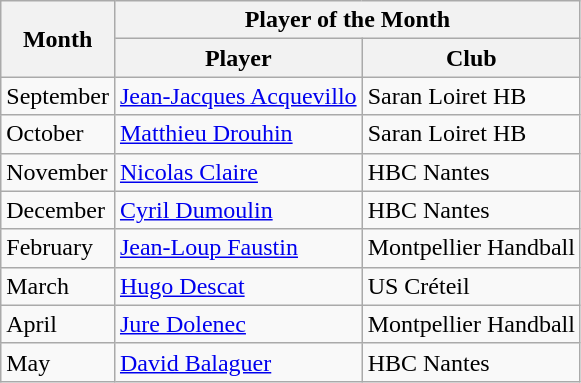<table class="wikitable">
<tr>
<th rowspan="2">Month</th>
<th colspan="2">Player of the Month</th>
</tr>
<tr>
<th>Player</th>
<th>Club</th>
</tr>
<tr>
<td>September</td>
<td> <a href='#'>Jean-Jacques Acquevillo</a></td>
<td>Saran Loiret HB</td>
</tr>
<tr>
<td>October</td>
<td> <a href='#'>Matthieu Drouhin</a></td>
<td>Saran Loiret HB</td>
</tr>
<tr>
<td>November</td>
<td> <a href='#'>Nicolas Claire</a></td>
<td>HBC Nantes</td>
</tr>
<tr>
<td>December</td>
<td> <a href='#'>Cyril Dumoulin</a></td>
<td>HBC Nantes</td>
</tr>
<tr>
<td>February</td>
<td> <a href='#'>Jean-Loup Faustin</a></td>
<td>Montpellier Handball</td>
</tr>
<tr>
<td>March</td>
<td> <a href='#'>Hugo Descat</a></td>
<td>US Créteil</td>
</tr>
<tr>
<td>April</td>
<td> <a href='#'>Jure Dolenec</a></td>
<td>Montpellier Handball</td>
</tr>
<tr>
<td>May</td>
<td> <a href='#'>David Balaguer</a></td>
<td>HBC Nantes</td>
</tr>
</table>
